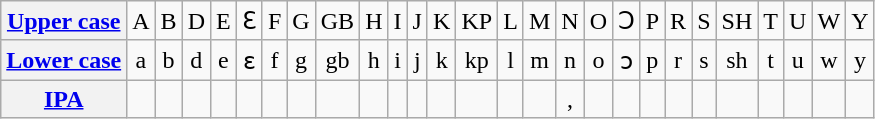<table class="wikitable">
<tr align=center>
<th scope="row"><a href='#'>Upper case</a></th>
<td>A</td>
<td>B</td>
<td>D</td>
<td>E</td>
<td>Ɛ</td>
<td>F</td>
<td>G</td>
<td>GB</td>
<td>H</td>
<td>I</td>
<td>J</td>
<td>K</td>
<td>KP</td>
<td>L</td>
<td>M</td>
<td>N</td>
<td>O</td>
<td>Ɔ</td>
<td>P</td>
<td>R</td>
<td>S</td>
<td>SH</td>
<td>T</td>
<td>U</td>
<td>W</td>
<td>Y</td>
</tr>
<tr align=center>
<th scope="row"><a href='#'>Lower case</a></th>
<td>a</td>
<td>b</td>
<td>d</td>
<td>e</td>
<td>ɛ</td>
<td>f</td>
<td>g</td>
<td>gb</td>
<td>h</td>
<td>i</td>
<td>j</td>
<td>k</td>
<td>kp</td>
<td>l</td>
<td>m</td>
<td>n</td>
<td>o</td>
<td>ɔ</td>
<td>p</td>
<td>r</td>
<td>s</td>
<td>sh</td>
<td>t</td>
<td>u</td>
<td>w</td>
<td>y</td>
</tr>
<tr align=center>
<th scope="row"><a href='#'>IPA</a></th>
<td></td>
<td></td>
<td></td>
<td></td>
<td></td>
<td></td>
<td></td>
<td></td>
<td></td>
<td></td>
<td></td>
<td></td>
<td></td>
<td></td>
<td></td>
<td>, </td>
<td></td>
<td></td>
<td></td>
<td></td>
<td></td>
<td></td>
<td></td>
<td></td>
<td></td>
<td></td>
</tr>
</table>
